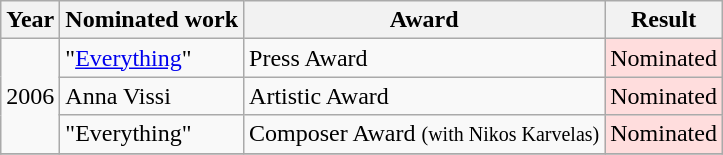<table class="wikitable">
<tr>
<th>Year</th>
<th>Nominated work</th>
<th>Award</th>
<th>Result</th>
</tr>
<tr>
<td rowspan="3">2006</td>
<td>"<a href='#'>Everything</a>"</td>
<td>Press Award</td>
<td style="background: #ffdddd">Nominated</td>
</tr>
<tr>
<td>Anna Vissi</td>
<td>Artistic Award</td>
<td style="background: #ffdddd">Nominated</td>
</tr>
<tr>
<td>"Everything"</td>
<td>Composer Award <small>(with Nikos Karvelas)</small></td>
<td style="background: #ffdddd">Nominated</td>
</tr>
<tr>
</tr>
</table>
